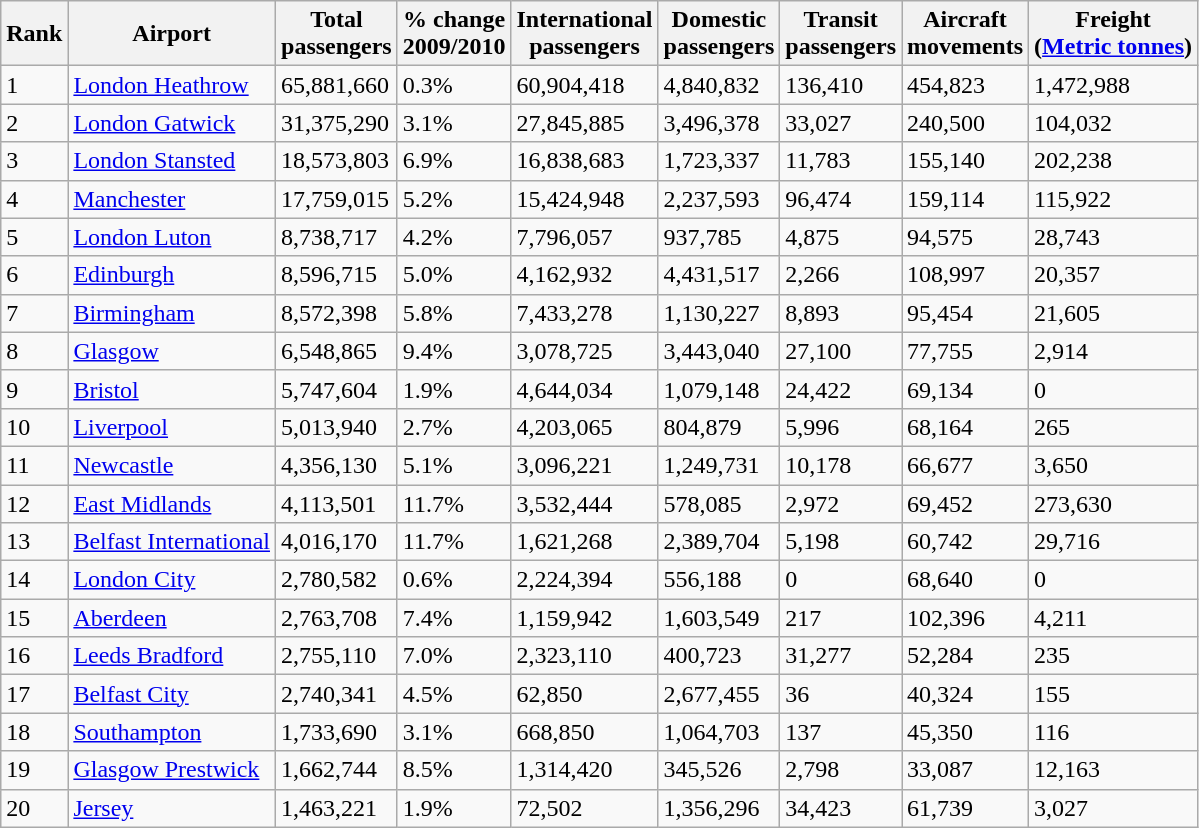<table class="wikitable sortable">
<tr>
<th>Rank</th>
<th>Airport</th>
<th>Total<br>passengers</th>
<th>% change<br>2009/2010</th>
<th>International<br>passengers</th>
<th>Domestic<br>passengers</th>
<th>Transit<br>passengers</th>
<th>Aircraft<br>movements</th>
<th>Freight<br>(<a href='#'>Metric tonnes</a>)</th>
</tr>
<tr>
<td>1</td>
<td><a href='#'>London Heathrow</a></td>
<td>65,881,660</td>
<td>0.3%</td>
<td>60,904,418</td>
<td>4,840,832</td>
<td>136,410</td>
<td>454,823</td>
<td>1,472,988</td>
</tr>
<tr>
<td>2</td>
<td><a href='#'>London Gatwick</a></td>
<td>31,375,290</td>
<td>3.1%</td>
<td>27,845,885</td>
<td>3,496,378</td>
<td>33,027</td>
<td>240,500</td>
<td>104,032</td>
</tr>
<tr>
<td>3</td>
<td><a href='#'>London Stansted</a></td>
<td>18,573,803</td>
<td>6.9%</td>
<td>16,838,683</td>
<td>1,723,337</td>
<td>11,783</td>
<td>155,140</td>
<td>202,238</td>
</tr>
<tr>
<td>4</td>
<td><a href='#'>Manchester</a></td>
<td>17,759,015</td>
<td>5.2%</td>
<td>15,424,948</td>
<td>2,237,593</td>
<td>96,474</td>
<td>159,114</td>
<td>115,922</td>
</tr>
<tr>
<td>5</td>
<td><a href='#'>London Luton</a></td>
<td>8,738,717</td>
<td>4.2%</td>
<td>7,796,057</td>
<td>937,785</td>
<td>4,875</td>
<td>94,575</td>
<td>28,743</td>
</tr>
<tr>
<td>6</td>
<td><a href='#'>Edinburgh</a></td>
<td>8,596,715</td>
<td>5.0%</td>
<td>4,162,932</td>
<td>4,431,517</td>
<td>2,266</td>
<td>108,997</td>
<td>20,357</td>
</tr>
<tr>
<td>7</td>
<td><a href='#'>Birmingham</a></td>
<td>8,572,398</td>
<td>5.8%</td>
<td>7,433,278</td>
<td>1,130,227</td>
<td>8,893</td>
<td>95,454</td>
<td>21,605</td>
</tr>
<tr>
<td>8</td>
<td><a href='#'>Glasgow</a></td>
<td>6,548,865</td>
<td>9.4%</td>
<td>3,078,725</td>
<td>3,443,040</td>
<td>27,100</td>
<td>77,755</td>
<td>2,914</td>
</tr>
<tr>
<td>9</td>
<td><a href='#'>Bristol</a></td>
<td>5,747,604</td>
<td>1.9%</td>
<td>4,644,034</td>
<td>1,079,148</td>
<td>24,422</td>
<td>69,134</td>
<td>0</td>
</tr>
<tr>
<td>10</td>
<td><a href='#'>Liverpool</a></td>
<td>5,013,940</td>
<td>2.7%</td>
<td>4,203,065</td>
<td>804,879</td>
<td>5,996</td>
<td>68,164</td>
<td>265</td>
</tr>
<tr>
<td>11</td>
<td><a href='#'>Newcastle</a></td>
<td>4,356,130</td>
<td>5.1%</td>
<td>3,096,221</td>
<td>1,249,731</td>
<td>10,178</td>
<td>66,677</td>
<td>3,650</td>
</tr>
<tr>
<td>12</td>
<td><a href='#'>East Midlands</a></td>
<td>4,113,501</td>
<td>11.7%</td>
<td>3,532,444</td>
<td>578,085</td>
<td>2,972</td>
<td>69,452</td>
<td>273,630</td>
</tr>
<tr>
<td>13</td>
<td><a href='#'>Belfast International</a></td>
<td>4,016,170</td>
<td>11.7%</td>
<td>1,621,268</td>
<td>2,389,704</td>
<td>5,198</td>
<td>60,742</td>
<td>29,716</td>
</tr>
<tr>
<td>14</td>
<td><a href='#'>London City</a></td>
<td>2,780,582</td>
<td>0.6%</td>
<td>2,224,394</td>
<td>556,188</td>
<td>0</td>
<td>68,640</td>
<td>0</td>
</tr>
<tr>
<td>15</td>
<td><a href='#'>Aberdeen</a></td>
<td>2,763,708</td>
<td>7.4%</td>
<td>1,159,942</td>
<td>1,603,549</td>
<td>217</td>
<td>102,396</td>
<td>4,211</td>
</tr>
<tr>
<td>16</td>
<td><a href='#'>Leeds Bradford</a></td>
<td>2,755,110</td>
<td>7.0%</td>
<td>2,323,110</td>
<td>400,723</td>
<td>31,277</td>
<td>52,284</td>
<td>235</td>
</tr>
<tr>
<td>17</td>
<td><a href='#'>Belfast City</a></td>
<td>2,740,341</td>
<td>4.5%</td>
<td>62,850</td>
<td>2,677,455</td>
<td>36</td>
<td>40,324</td>
<td>155</td>
</tr>
<tr>
<td>18</td>
<td><a href='#'>Southampton</a></td>
<td>1,733,690</td>
<td>3.1%</td>
<td>668,850</td>
<td>1,064,703</td>
<td>137</td>
<td>45,350</td>
<td>116</td>
</tr>
<tr>
<td>19</td>
<td><a href='#'>Glasgow Prestwick</a></td>
<td>1,662,744</td>
<td>8.5%</td>
<td>1,314,420</td>
<td>345,526</td>
<td>2,798</td>
<td>33,087</td>
<td>12,163</td>
</tr>
<tr>
<td>20</td>
<td><a href='#'>Jersey</a></td>
<td>1,463,221</td>
<td>1.9%</td>
<td>72,502</td>
<td>1,356,296</td>
<td>34,423</td>
<td>61,739</td>
<td>3,027</td>
</tr>
</table>
